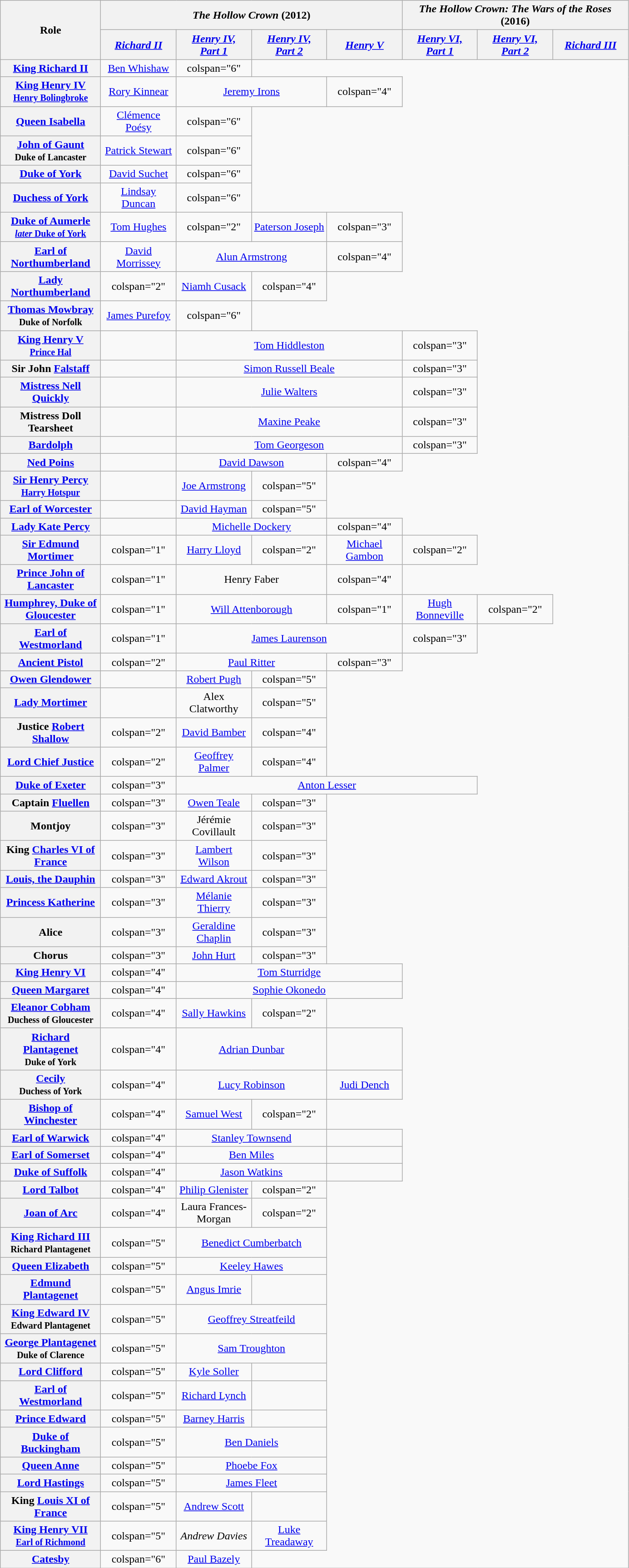<table class="wikitable" style="text-align:center; width:73%;">
<tr>
<th scope="col" style="width: 16%;" rowspan="2">Role</th>
<th scope="col" colspan="4"><em>The Hollow Crown</em> (2012)</th>
<th scope="col" colspan="3"><em>The Hollow Crown: The Wars of the Roses</em> (2016)</th>
</tr>
<tr>
<th scope="col" style="width: 12%;"><em><a href='#'>Richard II</a></em></th>
<th scope="col" style="width: 12%;"><em><a href='#'>Henry IV,<br>Part 1</a></em></th>
<th scope="col" style="width: 12%;"><em><a href='#'>Henry IV,<br>Part 2</a></em></th>
<th scope="col" style="width: 12%;"><em><a href='#'>Henry V</a></em></th>
<th scope="col" style="width: 12%;"><em><a href='#'>Henry VI,<br>Part 1</a></em></th>
<th scope="col" style="width: 12%;"><em><a href='#'>Henry VI,<br>Part 2</a></em></th>
<th scope="col" style="width: 12%;"><em><a href='#'>Richard III</a></em></th>
</tr>
<tr>
<th><a href='#'>King Richard II</a></th>
<td><a href='#'>Ben Whishaw</a></td>
<td>colspan="6" </td>
</tr>
<tr>
<th><a href='#'>King Henry IV <br><small>Henry Bolingbroke</small></a></th>
<td><a href='#'>Rory Kinnear</a></td>
<td colspan="2"><a href='#'>Jeremy Irons</a></td>
<td>colspan="4" </td>
</tr>
<tr>
<th><a href='#'>Queen Isabella</a></th>
<td><a href='#'>Clémence Poésy</a></td>
<td>colspan="6" </td>
</tr>
<tr>
<th><a href='#'>John of Gaunt</a> <br><small>Duke of Lancaster</small></th>
<td><a href='#'>Patrick Stewart</a></td>
<td>colspan="6" </td>
</tr>
<tr>
<th><a href='#'>Duke of York</a></th>
<td><a href='#'>David Suchet</a></td>
<td>colspan="6" </td>
</tr>
<tr>
<th><a href='#'>Duchess of York</a></th>
<td><a href='#'>Lindsay Duncan</a></td>
<td>colspan="6" </td>
</tr>
<tr>
<th><a href='#'>Duke of Aumerle <br><small><em>later</em> Duke of York</small></a></th>
<td><a href='#'>Tom Hughes</a></td>
<td>colspan="2" </td>
<td><a href='#'>Paterson Joseph</a></td>
<td>colspan="3" </td>
</tr>
<tr>
<th><a href='#'>Earl of Northumberland</a></th>
<td><a href='#'>David Morrissey</a></td>
<td colspan="2"><a href='#'>Alun Armstrong</a></td>
<td>colspan="4" </td>
</tr>
<tr>
<th><a href='#'>Lady Northumberland</a></th>
<td>colspan="2" </td>
<td><a href='#'>Niamh Cusack</a></td>
<td>colspan="4" </td>
</tr>
<tr>
<th><a href='#'>Thomas Mowbray</a> <br><small>Duke of Norfolk</small></th>
<td><a href='#'>James Purefoy</a></td>
<td>colspan="6" </td>
</tr>
<tr>
<th><a href='#'>King Henry V <br><small>Prince Hal</small></a></th>
<td></td>
<td colspan="3"><a href='#'>Tom Hiddleston</a></td>
<td>colspan="3" </td>
</tr>
<tr>
<th>Sir John <a href='#'>Falstaff</a></th>
<td></td>
<td colspan="3"><a href='#'>Simon Russell Beale</a></td>
<td>colspan="3" </td>
</tr>
<tr>
<th><a href='#'>Mistress Nell Quickly</a></th>
<td></td>
<td colspan="3"><a href='#'>Julie Walters</a></td>
<td>colspan="3" </td>
</tr>
<tr>
<th>Mistress Doll Tearsheet</th>
<td></td>
<td colspan="3"><a href='#'>Maxine Peake</a></td>
<td>colspan="3" </td>
</tr>
<tr>
<th><a href='#'>Bardolph</a></th>
<td></td>
<td colspan="3"><a href='#'>Tom Georgeson</a></td>
<td>colspan="3" </td>
</tr>
<tr>
<th><a href='#'>Ned Poins</a></th>
<td></td>
<td colspan="2"><a href='#'>David Dawson</a></td>
<td>colspan="4" </td>
</tr>
<tr>
<th><a href='#'>Sir Henry Percy <br><small>Harry Hotspur</small></a></th>
<td></td>
<td colspan="1"><a href='#'>Joe Armstrong</a></td>
<td>colspan="5" </td>
</tr>
<tr>
<th><a href='#'>Earl of Worcester</a></th>
<td></td>
<td><a href='#'>David Hayman</a></td>
<td>colspan="5" </td>
</tr>
<tr>
<th><a href='#'>Lady Kate Percy</a></th>
<td></td>
<td colspan="2"><a href='#'>Michelle Dockery</a></td>
<td>colspan="4" </td>
</tr>
<tr>
<th><a href='#'>Sir Edmund Mortimer</a></th>
<td>colspan="1" </td>
<td colspan="1"><a href='#'>Harry Lloyd</a></td>
<td>colspan="2" </td>
<td><a href='#'>Michael Gambon</a></td>
<td>colspan="2" </td>
</tr>
<tr>
<th><a href='#'>Prince John of Lancaster</a></th>
<td>colspan="1" </td>
<td colspan="2">Henry Faber</td>
<td>colspan="4" </td>
</tr>
<tr>
<th><a href='#'>Humphrey, Duke of Gloucester</a></th>
<td>colspan="1" </td>
<td colspan="2"><a href='#'>Will Attenborough</a></td>
<td>colspan="1" </td>
<td><a href='#'>Hugh Bonneville</a></td>
<td>colspan="2" </td>
</tr>
<tr>
<th><a href='#'>Earl of Westmorland</a></th>
<td>colspan="1" </td>
<td colspan="3"><a href='#'>James Laurenson</a></td>
<td>colspan="3" </td>
</tr>
<tr>
<th><a href='#'>Ancient Pistol</a></th>
<td>colspan="2" </td>
<td colspan="2"><a href='#'>Paul Ritter</a></td>
<td>colspan="3" </td>
</tr>
<tr>
<th><a href='#'>Owen Glendower</a></th>
<td></td>
<td><a href='#'>Robert Pugh</a></td>
<td>colspan="5" </td>
</tr>
<tr>
<th><a href='#'>Lady Mortimer</a></th>
<td></td>
<td>Alex Clatworthy</td>
<td>colspan="5" </td>
</tr>
<tr>
<th>Justice <a href='#'>Robert Shallow</a></th>
<td>colspan="2" </td>
<td><a href='#'>David Bamber</a></td>
<td>colspan="4" </td>
</tr>
<tr>
<th><a href='#'>Lord Chief Justice</a></th>
<td>colspan="2" </td>
<td><a href='#'>Geoffrey Palmer</a></td>
<td>colspan="4" </td>
</tr>
<tr>
<th><a href='#'>Duke of Exeter</a></th>
<td>colspan="3" </td>
<td colspan="4"><a href='#'>Anton Lesser</a></td>
</tr>
<tr>
<th>Captain <a href='#'>Fluellen</a></th>
<td>colspan="3" </td>
<td><a href='#'>Owen Teale</a></td>
<td>colspan="3" </td>
</tr>
<tr>
<th>Montjoy</th>
<td>colspan="3" </td>
<td>Jérémie Covillault</td>
<td>colspan="3" </td>
</tr>
<tr>
<th>King <a href='#'>Charles VI of France</a></th>
<td>colspan="3" </td>
<td><a href='#'>Lambert Wilson</a></td>
<td>colspan="3" </td>
</tr>
<tr>
<th><a href='#'>Louis, the Dauphin</a></th>
<td>colspan="3" </td>
<td><a href='#'>Edward Akrout</a></td>
<td>colspan="3" </td>
</tr>
<tr>
<th><a href='#'>Princess Katherine</a></th>
<td>colspan="3" </td>
<td><a href='#'>Mélanie Thierry</a></td>
<td>colspan="3" </td>
</tr>
<tr>
<th>Alice</th>
<td>colspan="3" </td>
<td><a href='#'>Geraldine Chaplin</a></td>
<td>colspan="3" </td>
</tr>
<tr>
<th>Chorus</th>
<td>colspan="3" </td>
<td><a href='#'>John Hurt</a></td>
<td>colspan="3" </td>
</tr>
<tr>
<th><a href='#'>King Henry VI</a></th>
<td>colspan="4" </td>
<td colspan="3"><a href='#'>Tom Sturridge</a></td>
</tr>
<tr>
<th><a href='#'>Queen Margaret</a></th>
<td>colspan="4" </td>
<td colspan="3"><a href='#'>Sophie Okonedo</a></td>
</tr>
<tr>
<th><a href='#'>Eleanor Cobham</a> <br><small>Duchess of Gloucester</small></th>
<td>colspan="4" </td>
<td><a href='#'>Sally Hawkins</a></td>
<td>colspan="2" </td>
</tr>
<tr>
<th><a href='#'>Richard Plantagenet</a> <br><small>Duke of York</small></th>
<td>colspan="4" </td>
<td colspan="2"><a href='#'>Adrian Dunbar</a></td>
<td></td>
</tr>
<tr>
<th><a href='#'>Cecily</a> <br><small>Duchess of York</small></th>
<td>colspan="4" </td>
<td colspan="2"><a href='#'>Lucy Robinson</a></td>
<td><a href='#'>Judi Dench</a></td>
</tr>
<tr>
<th><a href='#'>Bishop of Winchester</a></th>
<td>colspan="4" </td>
<td><a href='#'>Samuel West</a></td>
<td>colspan="2" </td>
</tr>
<tr>
<th><a href='#'>Earl of Warwick</a></th>
<td>colspan="4" </td>
<td colspan="2"><a href='#'>Stanley Townsend</a></td>
<td></td>
</tr>
<tr>
<th><a href='#'>Earl of Somerset</a></th>
<td>colspan="4" </td>
<td colspan="2"><a href='#'>Ben Miles</a></td>
<td></td>
</tr>
<tr>
<th><a href='#'>Duke of Suffolk</a></th>
<td>colspan="4" </td>
<td colspan="2"><a href='#'>Jason Watkins</a></td>
<td></td>
</tr>
<tr>
<th><a href='#'>Lord Talbot</a></th>
<td>colspan="4" </td>
<td><a href='#'>Philip Glenister</a></td>
<td>colspan="2" </td>
</tr>
<tr>
<th><a href='#'>Joan of Arc</a></th>
<td>colspan="4" </td>
<td>Laura Frances-Morgan</td>
<td>colspan="2" </td>
</tr>
<tr>
<th><a href='#'>King Richard III</a> <br><small>Richard Plantagenet</small></th>
<td>colspan="5" </td>
<td colspan="2"><a href='#'>Benedict Cumberbatch</a></td>
</tr>
<tr>
<th><a href='#'>Queen Elizabeth</a></th>
<td>colspan="5" </td>
<td colspan="2"><a href='#'>Keeley Hawes</a></td>
</tr>
<tr>
<th><a href='#'>Edmund Plantagenet</a></th>
<td>colspan="5" </td>
<td><a href='#'>Angus Imrie</a></td>
<td></td>
</tr>
<tr>
<th><a href='#'>King Edward IV</a> <br><small>Edward Plantagenet</small></th>
<td>colspan="5" </td>
<td colspan="2"><a href='#'>Geoffrey Streatfeild</a></td>
</tr>
<tr>
<th><a href='#'>George Plantagenet</a> <br><small>Duke of Clarence</small></th>
<td>colspan="5" </td>
<td colspan="2"><a href='#'>Sam Troughton</a></td>
</tr>
<tr>
<th><a href='#'>Lord Clifford</a></th>
<td>colspan="5" </td>
<td><a href='#'>Kyle Soller</a></td>
<td></td>
</tr>
<tr>
<th><a href='#'>Earl of Westmorland</a></th>
<td>colspan="5" </td>
<td><a href='#'>Richard Lynch</a></td>
<td></td>
</tr>
<tr>
<th><a href='#'> Prince Edward</a></th>
<td>colspan="5" </td>
<td><a href='#'>Barney Harris</a></td>
<td></td>
</tr>
<tr>
<th><a href='#'>Duke of Buckingham</a></th>
<td>colspan="5" </td>
<td colspan="2"><a href='#'>Ben Daniels</a></td>
</tr>
<tr>
<th><a href='#'>Queen Anne</a></th>
<td>colspan="5" </td>
<td colspan="2"><a href='#'>Phoebe Fox</a></td>
</tr>
<tr>
<th><a href='#'>Lord Hastings</a></th>
<td>colspan="5" </td>
<td colspan="2"><a href='#'>James Fleet</a></td>
</tr>
<tr>
<th>King <a href='#'>Louis XI of France</a></th>
<td>colspan="5" </td>
<td><a href='#'>Andrew Scott</a></td>
<td></td>
</tr>
<tr>
<th><a href='#'>King Henry VII <br><small>Earl of Richmond</small></a></th>
<td>colspan="5" </td>
<td><em>Andrew Davies</em></td>
<td><a href='#'>Luke Treadaway</a></td>
</tr>
<tr>
<th><a href='#'>Catesby</a></th>
<td>colspan="6" </td>
<td><a href='#'>Paul Bazely</a></td>
</tr>
</table>
